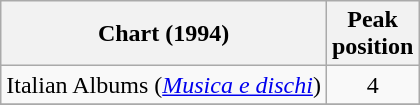<table class="wikitable plainrowheaders">
<tr>
<th scope="col">Chart (1994)</th>
<th scope="col">Peak<br>position</th>
</tr>
<tr>
<td>Italian Albums (<em><a href='#'>Musica e dischi</a></em>)</td>
<td align="center">4</td>
</tr>
<tr>
</tr>
</table>
